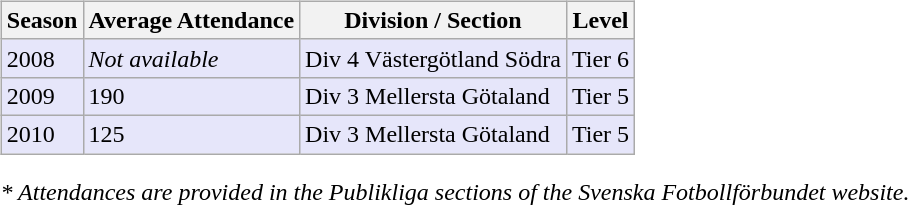<table>
<tr>
<td valign="top" width=0%><br><table class="wikitable">
<tr style="background:#f0f6fa;">
<th><strong>Season</strong></th>
<th><strong>Average Attendance</strong></th>
<th><strong>Division / Section</strong></th>
<th><strong>Level</strong></th>
</tr>
<tr>
<td style="background:#E6E6FA;">2008</td>
<td style="background:#E6E6FA;"><em>Not available</em></td>
<td style="background:#E6E6FA;">Div 4 Västergötland Södra</td>
<td style="background:#E6E6FA;">Tier 6</td>
</tr>
<tr>
<td style="background:#E6E6FA;">2009</td>
<td style="background:#E6E6FA;">190</td>
<td style="background:#E6E6FA;">Div 3 Mellersta Götaland</td>
<td style="background:#E6E6FA;">Tier 5</td>
</tr>
<tr>
<td style="background:#E6E6FA;">2010</td>
<td style="background:#E6E6FA;">125</td>
<td style="background:#E6E6FA;">Div 3 Mellersta Götaland</td>
<td style="background:#E6E6FA;">Tier 5</td>
</tr>
</table>
<em>* Attendances are provided in the Publikliga sections of the Svenska Fotbollförbundet website.</em> </td>
</tr>
</table>
